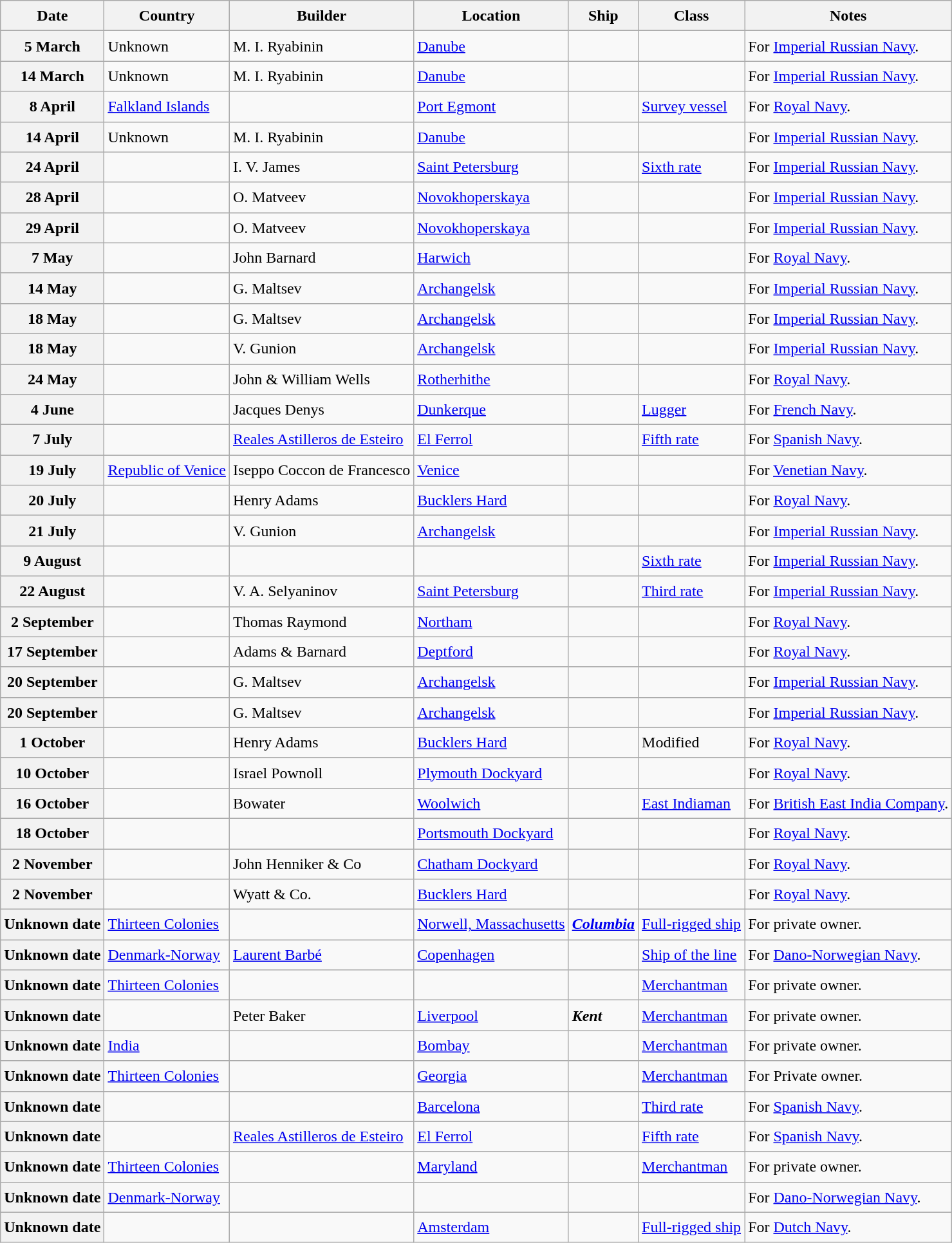<table class="wikitable sortable" style="font-size:1.00em; line-height:1.5em;">
<tr>
<th>Date</th>
<th>Country</th>
<th>Builder</th>
<th>Location</th>
<th>Ship</th>
<th>Class</th>
<th>Notes</th>
</tr>
<tr ---->
<th>5 March</th>
<td>Unknown</td>
<td>M. I. Ryabinin</td>
<td><a href='#'>Danube</a></td>
<td><strong></strong></td>
<td></td>
<td>For <a href='#'>Imperial Russian Navy</a>.</td>
</tr>
<tr ---->
<th>14 March</th>
<td>Unknown</td>
<td>M. I. Ryabinin</td>
<td><a href='#'>Danube</a></td>
<td><strong></strong></td>
<td></td>
<td>For <a href='#'>Imperial Russian Navy</a>.</td>
</tr>
<tr ---->
<th>8 April</th>
<td> <a href='#'>Falkland Islands</a></td>
<td></td>
<td><a href='#'>Port Egmont</a></td>
<td><strong></strong></td>
<td><a href='#'>Survey vessel</a></td>
<td>For <a href='#'>Royal Navy</a>.</td>
</tr>
<tr ---->
<th>14 April</th>
<td>Unknown</td>
<td>M. I. Ryabinin</td>
<td><a href='#'>Danube</a></td>
<td><strong></strong></td>
<td></td>
<td>For <a href='#'>Imperial Russian Navy</a>.</td>
</tr>
<tr ---->
<th>24 April</th>
<td></td>
<td>I. V. James</td>
<td><a href='#'>Saint Petersburg</a></td>
<td><strong></strong></td>
<td><a href='#'>Sixth rate</a></td>
<td>For <a href='#'>Imperial Russian Navy</a>.</td>
</tr>
<tr ---->
<th>28 April</th>
<td></td>
<td>O. Matveev</td>
<td><a href='#'>Novokhoperskaya</a></td>
<td><strong></strong></td>
<td></td>
<td>For <a href='#'>Imperial Russian Navy</a>.</td>
</tr>
<tr ---->
<th>29 April</th>
<td></td>
<td>O. Matveev</td>
<td><a href='#'>Novokhoperskaya</a></td>
<td><strong></strong></td>
<td></td>
<td>For <a href='#'>Imperial Russian Navy</a>.</td>
</tr>
<tr ---->
<th>7 May</th>
<td></td>
<td>John Barnard</td>
<td><a href='#'>Harwich</a></td>
<td><strong></strong></td>
<td></td>
<td>For <a href='#'>Royal Navy</a>.</td>
</tr>
<tr ---->
<th>14 May</th>
<td></td>
<td>G. Maltsev</td>
<td><a href='#'>Archangelsk</a></td>
<td><strong></strong></td>
<td></td>
<td>For <a href='#'>Imperial Russian Navy</a>.</td>
</tr>
<tr ---->
<th>18 May</th>
<td></td>
<td>G. Maltsev</td>
<td><a href='#'>Archangelsk</a></td>
<td><strong></strong></td>
<td></td>
<td>For <a href='#'>Imperial Russian Navy</a>.</td>
</tr>
<tr ---->
<th>18 May</th>
<td></td>
<td>V. Gunion</td>
<td><a href='#'>Archangelsk</a></td>
<td><strong></strong></td>
<td></td>
<td>For <a href='#'>Imperial Russian Navy</a>.</td>
</tr>
<tr ---->
<th>24 May</th>
<td></td>
<td>John & William Wells</td>
<td><a href='#'>Rotherhithe</a></td>
<td><strong></strong></td>
<td></td>
<td>For <a href='#'>Royal Navy</a>.</td>
</tr>
<tr ---->
<th>4 June</th>
<td></td>
<td>Jacques Denys</td>
<td><a href='#'>Dunkerque</a></td>
<td><strong></strong></td>
<td><a href='#'>Lugger</a></td>
<td>For <a href='#'>French Navy</a>.</td>
</tr>
<tr ---->
<th>7 July</th>
<td></td>
<td><a href='#'>Reales Astilleros de Esteiro</a></td>
<td><a href='#'>El Ferrol</a></td>
<td><strong></strong></td>
<td><a href='#'>Fifth rate</a></td>
<td>For <a href='#'>Spanish Navy</a>.</td>
</tr>
<tr ---->
<th>19 July</th>
<td> <a href='#'>Republic of Venice</a></td>
<td>Iseppo Coccon de Francesco</td>
<td><a href='#'>Venice</a></td>
<td><strong></strong></td>
<td></td>
<td>For <a href='#'>Venetian Navy</a>.</td>
</tr>
<tr ---->
<th>20 July</th>
<td></td>
<td>Henry Adams</td>
<td><a href='#'>Bucklers Hard</a></td>
<td><strong></strong></td>
<td></td>
<td>For <a href='#'>Royal Navy</a>.</td>
</tr>
<tr ---->
<th>21 July</th>
<td></td>
<td>V. Gunion</td>
<td><a href='#'>Archangelsk</a></td>
<td><strong></strong></td>
<td></td>
<td>For <a href='#'>Imperial Russian Navy</a>.</td>
</tr>
<tr ---->
<th>9 August</th>
<td></td>
<td></td>
<td></td>
<td><strong></strong></td>
<td><a href='#'>Sixth rate</a></td>
<td>For <a href='#'>Imperial Russian Navy</a>.</td>
</tr>
<tr ---->
<th>22 August</th>
<td></td>
<td>V. A. Selyaninov</td>
<td><a href='#'>Saint Petersburg</a></td>
<td><strong></strong></td>
<td><a href='#'>Third rate</a></td>
<td>For <a href='#'>Imperial Russian Navy</a>.</td>
</tr>
<tr ---->
<th>2 September</th>
<td></td>
<td>Thomas Raymond</td>
<td><a href='#'>Northam</a></td>
<td><strong></strong></td>
<td></td>
<td>For <a href='#'>Royal Navy</a>.</td>
</tr>
<tr ---->
<th>17 September</th>
<td></td>
<td>Adams & Barnard</td>
<td><a href='#'>Deptford</a></td>
<td><strong></strong></td>
<td></td>
<td>For <a href='#'>Royal Navy</a>.</td>
</tr>
<tr ---->
<th>20 September</th>
<td></td>
<td>G. Maltsev</td>
<td><a href='#'>Archangelsk</a></td>
<td><strong></strong></td>
<td></td>
<td>For <a href='#'>Imperial Russian Navy</a>.</td>
</tr>
<tr ---->
<th>20 September</th>
<td></td>
<td>G. Maltsev</td>
<td><a href='#'>Archangelsk</a></td>
<td><strong></strong></td>
<td></td>
<td>For <a href='#'>Imperial Russian Navy</a>.</td>
</tr>
<tr ---->
<th>1 October</th>
<td></td>
<td>Henry Adams</td>
<td><a href='#'>Bucklers Hard</a></td>
<td><strong></strong></td>
<td>Modified </td>
<td>For <a href='#'>Royal Navy</a>.</td>
</tr>
<tr ---->
<th>10 October</th>
<td></td>
<td>Israel Pownoll</td>
<td><a href='#'>Plymouth Dockyard</a></td>
<td><strong></strong></td>
<td></td>
<td>For <a href='#'>Royal Navy</a>.</td>
</tr>
<tr ---->
<th>16 October</th>
<td></td>
<td>Bowater</td>
<td><a href='#'>Woolwich</a></td>
<td><strong></strong></td>
<td><a href='#'>East Indiaman</a></td>
<td>For <a href='#'>British East India Company</a>.</td>
</tr>
<tr ---->
<th>18 October</th>
<td></td>
<td></td>
<td><a href='#'>Portsmouth Dockyard</a></td>
<td><strong></strong></td>
<td></td>
<td>For <a href='#'>Royal Navy</a>.</td>
</tr>
<tr ---->
<th>2 November</th>
<td></td>
<td>John Henniker & Co</td>
<td><a href='#'>Chatham Dockyard</a></td>
<td><strong></strong></td>
<td></td>
<td>For <a href='#'>Royal Navy</a>.</td>
</tr>
<tr ---->
<th>2 November</th>
<td></td>
<td>Wyatt & Co.</td>
<td><a href='#'>Bucklers Hard</a></td>
<td><strong></strong></td>
<td></td>
<td>For <a href='#'>Royal Navy</a>.</td>
</tr>
<tr ---->
<th>Unknown date</th>
<td> <a href='#'>Thirteen Colonies</a></td>
<td></td>
<td><a href='#'>Norwell, Massachusetts</a></td>
<td><strong><a href='#'><em>Columbia</em></a></strong></td>
<td><a href='#'>Full-rigged ship</a></td>
<td>For private owner.</td>
</tr>
<tr ---->
<th>Unknown date</th>
<td> <a href='#'>Denmark-Norway</a></td>
<td><a href='#'>Laurent Barbé</a></td>
<td><a href='#'>Copenhagen</a></td>
<td><strong></strong></td>
<td><a href='#'>Ship of the line</a></td>
<td>For <a href='#'>Dano-Norwegian Navy</a>.</td>
</tr>
<tr ---->
<th>Unknown date</th>
<td> <a href='#'>Thirteen Colonies</a></td>
<td></td>
<td></td>
<td><strong></strong></td>
<td><a href='#'>Merchantman</a></td>
<td>For private owner.</td>
</tr>
<tr ---->
<th>Unknown date</th>
<td></td>
<td>Peter Baker</td>
<td><a href='#'>Liverpool</a></td>
<td><strong><em>Kent</em></strong></td>
<td><a href='#'>Merchantman</a></td>
<td>For private owner.</td>
</tr>
<tr ---->
<th>Unknown date</th>
<td> <a href='#'>India</a></td>
<td></td>
<td><a href='#'>Bombay</a></td>
<td><strong></strong></td>
<td><a href='#'>Merchantman</a></td>
<td>For private owner.</td>
</tr>
<tr ---->
<th>Unknown date</th>
<td> <a href='#'>Thirteen Colonies</a></td>
<td></td>
<td><a href='#'>Georgia</a></td>
<td><strong></strong></td>
<td><a href='#'>Merchantman</a></td>
<td>For Private owner.</td>
</tr>
<tr ---->
<th>Unknown date</th>
<td></td>
<td></td>
<td><a href='#'>Barcelona</a></td>
<td><strong></strong></td>
<td><a href='#'>Third rate</a></td>
<td>For <a href='#'>Spanish Navy</a>.</td>
</tr>
<tr ---->
<th>Unknown date</th>
<td></td>
<td><a href='#'>Reales Astilleros de Esteiro</a></td>
<td><a href='#'>El Ferrol</a></td>
<td><strong></strong></td>
<td><a href='#'>Fifth rate</a></td>
<td>For <a href='#'>Spanish Navy</a>.</td>
</tr>
<tr ---->
<th>Unknown date</th>
<td> <a href='#'>Thirteen Colonies</a></td>
<td></td>
<td><a href='#'>Maryland</a></td>
<td><strong></strong></td>
<td><a href='#'>Merchantman</a></td>
<td>For private owner.</td>
</tr>
<tr ---->
<th>Unknown date</th>
<td> <a href='#'>Denmark-Norway</a></td>
<td></td>
<td></td>
<td><strong></strong></td>
<td></td>
<td>For <a href='#'>Dano-Norwegian Navy</a>.</td>
</tr>
<tr ---->
<th>Unknown date</th>
<td></td>
<td></td>
<td><a href='#'>Amsterdam</a></td>
<td><strong></strong></td>
<td><a href='#'>Full-rigged ship</a></td>
<td>For <a href='#'>Dutch Navy</a>.</td>
</tr>
</table>
